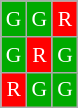<table class=wikitable style="font-size:90%;text-align:center;">
<tr>
<td style="background:#0a0;color:#fff;">G</td>
<td style="background:#0a0;color:#fff;">G</td>
<td style="background:#f00;color:#fff;">R</td>
</tr>
<tr>
<td style="background:#0a0;color:#fff;">G</td>
<td style="background:#f00;color:#fff;">R</td>
<td style="background:#0a0;color:#fff;">G</td>
</tr>
<tr>
<td style="background:#f00;color:#fff;">R</td>
<td style="background:#0a0;color:#fff;">G</td>
<td style="background:#0a0;color:#fff;">G</td>
</tr>
</table>
